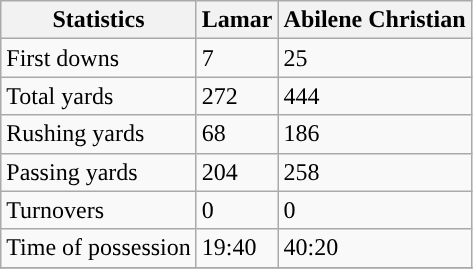<table class="wikitable" style="float: left;">
<tr>
<th>Statistics</th>
<th><strong>Lamar</strong></th>
<th><strong>Abilene Christian</strong></th>
</tr>
<tr>
<td>First downs</td>
<td>7</td>
<td>25</td>
</tr>
<tr>
<td>Total yards</td>
<td>272</td>
<td>444</td>
</tr>
<tr>
<td>Rushing yards</td>
<td>68</td>
<td>186</td>
</tr>
<tr>
<td>Passing yards</td>
<td>204</td>
<td>258</td>
</tr>
<tr>
<td>Turnovers</td>
<td>0</td>
<td>0</td>
</tr>
<tr>
<td>Time of possession</td>
<td>19:40</td>
<td>40:20</td>
</tr>
<tr>
</tr>
</table>
